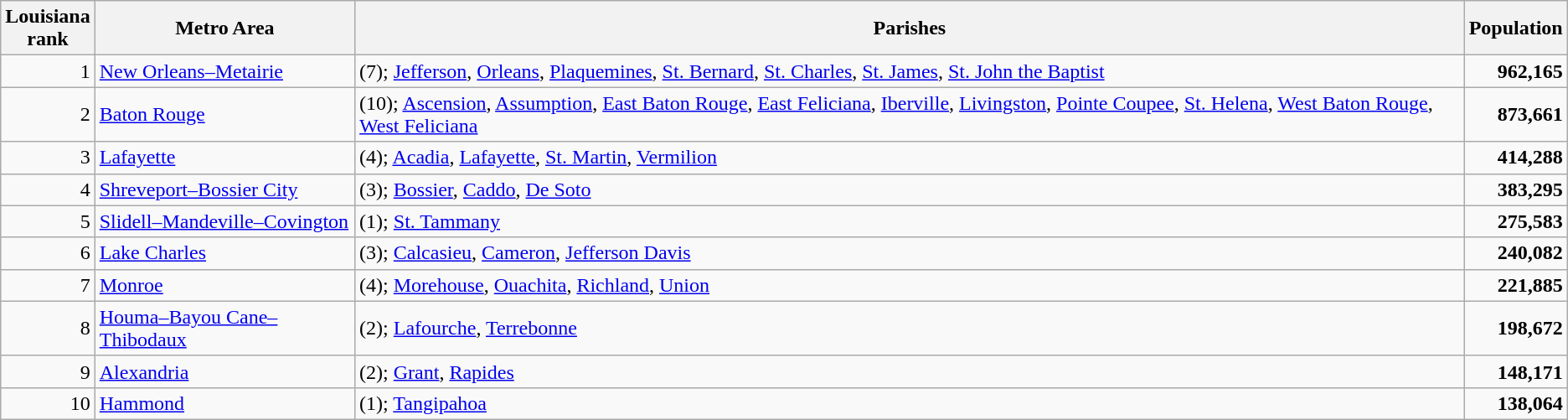<table class="wikitable">
<tr>
<th>Louisiana<br>rank</th>
<th>Metro Area</th>
<th>Parishes</th>
<th>Population</th>
</tr>
<tr>
<td align=right>1</td>
<td><a href='#'>New Orleans–Metairie</a></td>
<td>(7); <a href='#'>Jefferson</a>, <a href='#'>Orleans</a>, <a href='#'>Plaquemines</a>, <a href='#'>St. Bernard</a>, <a href='#'>St. Charles</a>, <a href='#'>St. James</a>, <a href='#'>St. John the Baptist</a></td>
<td align=right><strong>962,165</strong></td>
</tr>
<tr>
<td align=right>2</td>
<td><a href='#'>Baton Rouge</a></td>
<td>(10); <a href='#'>Ascension</a>, <a href='#'>Assumption</a>, <a href='#'>East Baton Rouge</a>, <a href='#'>East Feliciana</a>, <a href='#'>Iberville</a>, <a href='#'>Livingston</a>, <a href='#'>Pointe Coupee</a>, <a href='#'>St. Helena</a>, <a href='#'>West Baton Rouge</a>, <a href='#'>West Feliciana</a></td>
<td align=right><strong>873,661</strong></td>
</tr>
<tr>
<td align=right>3</td>
<td><a href='#'>Lafayette</a></td>
<td>(4); <a href='#'>Acadia</a>, <a href='#'>Lafayette</a>, <a href='#'>St. Martin</a>, <a href='#'>Vermilion</a></td>
<td align=right><strong>414,288</strong></td>
</tr>
<tr>
<td align=right>4</td>
<td><a href='#'>Shreveport–Bossier City</a></td>
<td>(3); <a href='#'>Bossier</a>, <a href='#'>Caddo</a>, <a href='#'>De Soto</a></td>
<td align=right><strong>383,295</strong></td>
</tr>
<tr>
<td align="right">5</td>
<td><a href='#'>Slidell–Mandeville–Covington</a></td>
<td>(1); <a href='#'>St. Tammany</a></td>
<td align="right"><strong>275,583</strong></td>
</tr>
<tr>
<td align="right">6</td>
<td><a href='#'>Lake Charles</a></td>
<td>(3); <a href='#'>Calcasieu</a>, <a href='#'>Cameron</a>, <a href='#'>Jefferson Davis</a></td>
<td align="right"><strong>240,082</strong></td>
</tr>
<tr>
<td align="right">7</td>
<td><a href='#'>Monroe</a></td>
<td>(4); <a href='#'>Morehouse</a>, <a href='#'>Ouachita</a>, <a href='#'>Richland</a>, <a href='#'>Union</a></td>
<td align=right><strong>221,885</strong></td>
</tr>
<tr>
<td align="right">8</td>
<td><a href='#'>Houma–Bayou Cane–Thibodaux</a></td>
<td>(2); <a href='#'>Lafourche</a>, <a href='#'>Terrebonne</a></td>
<td align="right"><strong>198,672</strong></td>
</tr>
<tr>
<td align="right">9</td>
<td><a href='#'>Alexandria</a></td>
<td>(2); <a href='#'>Grant</a>, <a href='#'>Rapides</a></td>
<td align=right><strong>148,171</strong></td>
</tr>
<tr>
<td align="right">10</td>
<td><a href='#'>Hammond</a></td>
<td>(1); <a href='#'>Tangipahoa</a></td>
<td align=right><strong>138,064</strong></td>
</tr>
</table>
